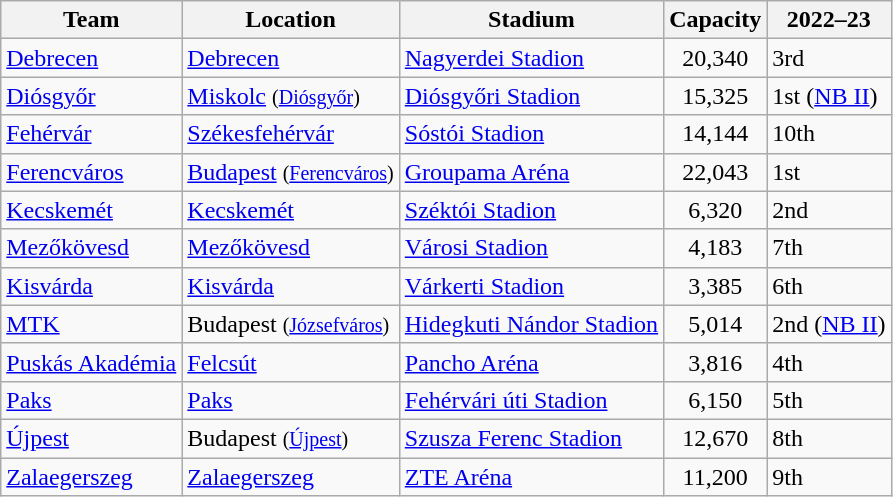<table class="wikitable sortable" style="text-align: left;">
<tr>
<th>Team</th>
<th>Location</th>
<th>Stadium</th>
<th>Capacity</th>
<th data-sort-type="number">2022–23</th>
</tr>
<tr>
<td><a href='#'>Debrecen</a></td>
<td><a href='#'>Debrecen</a></td>
<td><a href='#'>Nagyerdei Stadion</a></td>
<td align="center">20,340</td>
<td>3rd</td>
</tr>
<tr>
<td><a href='#'>Diósgyőr</a></td>
<td><a href='#'>Miskolc</a> <small>(<a href='#'>Diósgyőr</a>)</small></td>
<td><a href='#'>Diósgyőri Stadion</a></td>
<td align="center">15,325</td>
<td> 1st (<a href='#'>NB II</a>)</td>
</tr>
<tr>
<td><a href='#'>Fehérvár</a></td>
<td><a href='#'>Székesfehérvár</a></td>
<td><a href='#'>Sóstói Stadion</a></td>
<td align="center">14,144</td>
<td>10th</td>
</tr>
<tr>
<td><a href='#'>Ferencváros</a></td>
<td><a href='#'>Budapest</a> <small>(<a href='#'>Ferencváros</a>)</small></td>
<td><a href='#'>Groupama Aréna</a></td>
<td align="center">22,043</td>
<td>1st</td>
</tr>
<tr>
<td><a href='#'>Kecskemét</a></td>
<td><a href='#'>Kecskemét</a></td>
<td><a href='#'>Széktói Stadion</a></td>
<td align="center">6,320</td>
<td>2nd</td>
</tr>
<tr>
<td><a href='#'>Mezőkövesd</a></td>
<td><a href='#'>Mezőkövesd</a></td>
<td><a href='#'>Városi Stadion</a></td>
<td align="center">4,183</td>
<td>7th</td>
</tr>
<tr>
<td><a href='#'>Kisvárda</a></td>
<td><a href='#'>Kisvárda</a></td>
<td><a href='#'>Várkerti Stadion</a></td>
<td align="center">3,385</td>
<td>6th</td>
</tr>
<tr>
<td><a href='#'>MTK</a></td>
<td>Budapest <small>(<a href='#'>Józsefváros</a>)</small></td>
<td><a href='#'>Hidegkuti Nándor Stadion</a></td>
<td align="center">5,014</td>
<td> 2nd (<a href='#'>NB II</a>)</td>
</tr>
<tr>
<td><a href='#'>Puskás Akadémia</a></td>
<td><a href='#'>Felcsút</a></td>
<td><a href='#'>Pancho Aréna</a></td>
<td align="center">3,816</td>
<td>4th</td>
</tr>
<tr>
<td><a href='#'>Paks</a></td>
<td><a href='#'>Paks</a></td>
<td><a href='#'>Fehérvári úti Stadion</a></td>
<td align="center">6,150</td>
<td>5th</td>
</tr>
<tr>
<td><a href='#'>Újpest</a></td>
<td>Budapest <small>(<a href='#'>Újpest</a>)</small></td>
<td><a href='#'>Szusza Ferenc Stadion</a></td>
<td align="center">12,670</td>
<td>8th</td>
</tr>
<tr>
<td><a href='#'>Zalaegerszeg</a></td>
<td><a href='#'>Zalaegerszeg</a></td>
<td><a href='#'>ZTE Aréna</a></td>
<td align="center">11,200</td>
<td>9th</td>
</tr>
</table>
